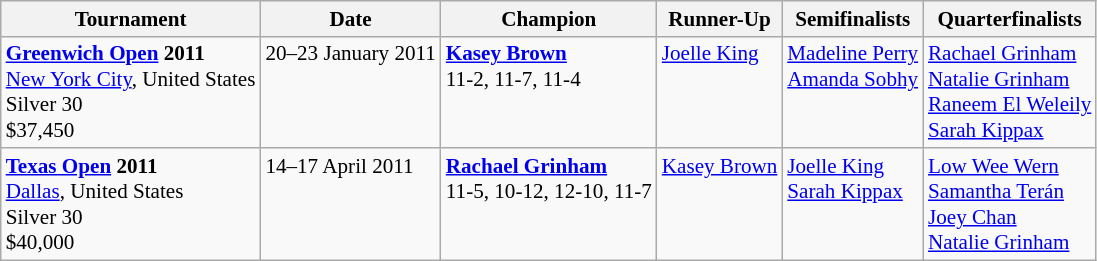<table class="wikitable" style="font-size:88%">
<tr>
<th>Tournament</th>
<th>Date</th>
<th>Champion</th>
<th>Runner-Up</th>
<th>Semifinalists</th>
<th>Quarterfinalists</th>
</tr>
<tr valign=top>
<td><strong><a href='#'>Greenwich Open</a> 2011</strong><br> <a href='#'>New York City</a>, United States<br>Silver 30<br>$37,450</td>
<td>20–23 January 2011</td>
<td> <strong><a href='#'>Kasey Brown</a></strong><br>11-2, 11-7, 11-4</td>
<td> <a href='#'>Joelle King</a></td>
<td> <a href='#'>Madeline Perry</a><br> <a href='#'>Amanda Sobhy</a></td>
<td> <a href='#'>Rachael Grinham</a><br> <a href='#'>Natalie Grinham</a><br> <a href='#'>Raneem El Weleily</a><br> <a href='#'>Sarah Kippax</a></td>
</tr>
<tr valign=top>
<td><strong><a href='#'>Texas Open</a> 2011</strong><br> <a href='#'>Dallas</a>, United States<br>Silver 30<br>$40,000</td>
<td>14–17 April 2011</td>
<td> <strong><a href='#'>Rachael Grinham</a></strong><br>11-5, 10-12, 12-10, 11-7</td>
<td> <a href='#'>Kasey Brown</a></td>
<td> <a href='#'>Joelle King</a><br> <a href='#'>Sarah Kippax</a></td>
<td> <a href='#'>Low Wee Wern</a><br> <a href='#'>Samantha Terán</a><br> <a href='#'>Joey Chan</a><br> <a href='#'>Natalie Grinham</a></td>
</tr>
</table>
